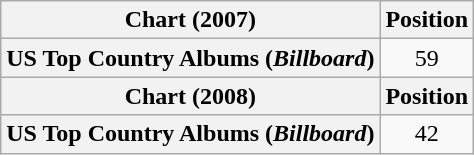<table class="wikitable plainrowheaders" style="text-align:center">
<tr>
<th scope="col">Chart (2007)</th>
<th scope="col">Position</th>
</tr>
<tr>
<th scope="row">US Top Country Albums (<em>Billboard</em>)</th>
<td>59</td>
</tr>
<tr>
<th scope="col">Chart (2008)</th>
<th scope="col">Position</th>
</tr>
<tr>
<th scope="row">US Top Country Albums (<em>Billboard</em>)</th>
<td>42</td>
</tr>
</table>
